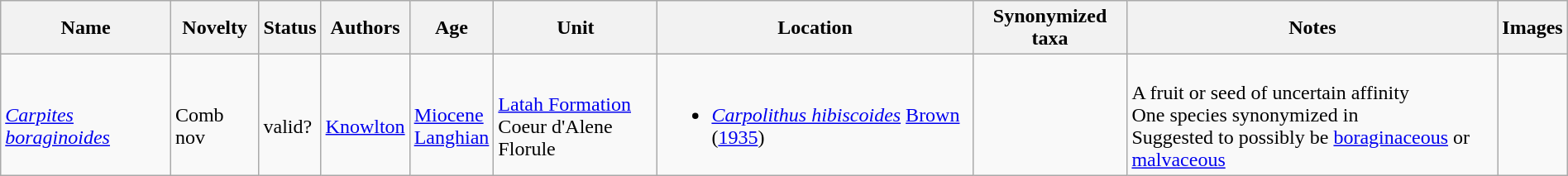<table class="wikitable sortable" align="center" width="100%">
<tr>
<th>Name</th>
<th>Novelty</th>
<th>Status</th>
<th>Authors</th>
<th>Age</th>
<th>Unit</th>
<th>Location</th>
<th>Synonymized taxa</th>
<th>Notes</th>
<th>Images</th>
</tr>
<tr>
<td><br><em><a href='#'>Carpites boraginoides</a></em></td>
<td><br>Comb nov</td>
<td><br>valid?</td>
<td><br><a href='#'>Knowlton</a></td>
<td><br><a href='#'>Miocene</a><br><a href='#'>Langhian</a></td>
<td><br><a href='#'>Latah Formation</a><br>Coeur d'Alene Florule</td>
<td><br><ul><li><em><a href='#'>Carpolithus hibiscoides</a></em> <a href='#'>Brown</a> (<a href='#'>1935</a>)</li></ul></td>
<td><br><br></td>
<td><br>A fruit or seed of uncertain affinity<br>One species synonymized in<br> Suggested to possibly be <a href='#'>boraginaceous</a> or <a href='#'>malvaceous</a></td>
<td><br></td>
</tr>
</table>
